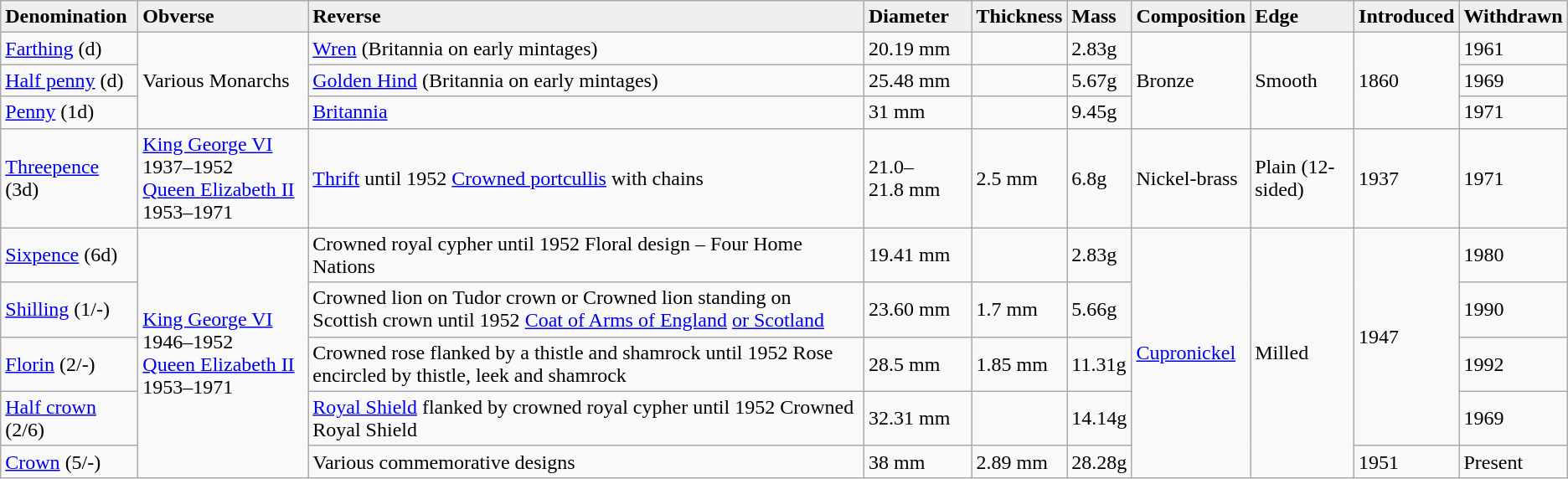<table class="wikitable" style="clear:both;">
<tr>
<th style="background:#efefef; text-align:left">Denomination</th>
<th style="background:#efefef; text-align:left">Obverse</th>
<th style="background:#efefef; text-align:left">Reverse</th>
<th style="background:#efefef; text-align:left">Diameter</th>
<th style="background:#efefef; text-align:left">Thickness</th>
<th style="background:#efefef; text-align:left">Mass</th>
<th style="background:#efefef; text-align:left">Composition</th>
<th style="background:#efefef; text-align:left">Edge</th>
<th style="background:#efefef; text-align:left">Introduced</th>
<th style="background:#efefef; text-align:left">Withdrawn</th>
</tr>
<tr>
<td><a href='#'>Farthing</a> (d)</td>
<td rowspan="3">Various Monarchs</td>
<td><a href='#'>Wren</a> (Britannia on early mintages)</td>
<td>20.19 mm</td>
<td></td>
<td>2.83g</td>
<td rowspan="3">Bronze</td>
<td rowspan="3">Smooth</td>
<td rowspan="3">1860</td>
<td>1961</td>
</tr>
<tr>
<td><a href='#'>Half penny</a> (d)</td>
<td><a href='#'>Golden Hind</a> (Britannia on early mintages)</td>
<td>25.48 mm</td>
<td></td>
<td>5.67g</td>
<td>1969</td>
</tr>
<tr>
<td><a href='#'>Penny</a> (1d)</td>
<td><a href='#'>Britannia</a></td>
<td>31 mm</td>
<td></td>
<td>9.45g</td>
<td>1971</td>
</tr>
<tr>
<td><a href='#'>Threepence</a> (3d)</td>
<td><a href='#'>King George VI</a> 1937–1952<br><a href='#'>Queen Elizabeth II</a> 1953–1971</td>
<td><a href='#'>Thrift</a> until 1952 <a href='#'>Crowned portcullis</a> with chains</td>
<td>21.0–21.8 mm</td>
<td>2.5 mm</td>
<td>6.8g</td>
<td>Nickel-brass</td>
<td>Plain (12-sided)</td>
<td>1937</td>
<td>1971</td>
</tr>
<tr>
<td><a href='#'>Sixpence</a> (6d)</td>
<td rowspan="5"><a href='#'>King George VI</a> 1946–1952<br><a href='#'>Queen Elizabeth II</a> 1953–1971</td>
<td>Crowned royal cypher until 1952 Floral design – Four Home Nations</td>
<td>19.41 mm</td>
<td></td>
<td>2.83g</td>
<td rowspan="5"><a href='#'>Cupronickel</a></td>
<td rowspan="5">Milled</td>
<td rowspan="4">1947</td>
<td>1980</td>
</tr>
<tr>
<td><a href='#'>Shilling</a> (1/-)</td>
<td>Crowned lion on Tudor crown or Crowned lion standing on Scottish crown until 1952 <a href='#'>Coat of Arms of England</a> <a href='#'>or Scotland</a></td>
<td>23.60 mm</td>
<td>1.7 mm</td>
<td>5.66g</td>
<td>1990</td>
</tr>
<tr>
<td><a href='#'>Florin</a> (2/-)</td>
<td>Crowned rose flanked by a thistle and shamrock until 1952 Rose encircled by thistle, leek and shamrock</td>
<td>28.5 mm</td>
<td>1.85 mm</td>
<td>11.31g</td>
<td>1992</td>
</tr>
<tr>
<td><a href='#'>Half crown</a> (2/6)</td>
<td><a href='#'>Royal Shield</a> flanked by crowned royal cypher until 1952 Crowned Royal Shield</td>
<td>32.31 mm</td>
<td></td>
<td>14.14g</td>
<td>1969</td>
</tr>
<tr>
<td><a href='#'>Crown</a> (5/-)</td>
<td>Various commemorative designs</td>
<td>38 mm</td>
<td>2.89 mm</td>
<td>28.28g</td>
<td>1951</td>
<td>Present</td>
</tr>
</table>
